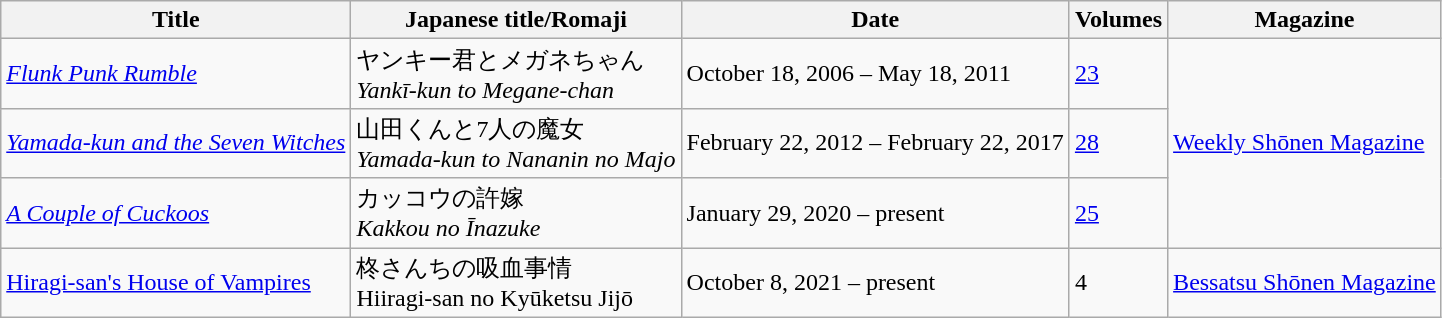<table class="wikitable sortable">
<tr>
<th>Title</th>
<th>Japanese title/Romaji</th>
<th>Date</th>
<th>Volumes</th>
<th>Magazine</th>
</tr>
<tr>
<td><em><a href='#'>Flunk Punk Rumble</a></em></td>
<td>ヤンキー君とメガネちゃん <br> <em>Yankī-kun to Megane-chan</em></td>
<td>October 18, 2006 – May 18, 2011</td>
<td><a href='#'>23</a></td>
<td rowspan="3"><a href='#'>Weekly Shōnen Magazine</a></td>
</tr>
<tr>
<td><em><a href='#'>Yamada-kun and the Seven Witches</a></em></td>
<td>山田くんと7人の魔女 <br> <em>Yamada-kun to Nananin no Majo</em></td>
<td>February 22, 2012 – February 22, 2017</td>
<td><a href='#'>28</a></td>
</tr>
<tr>
<td><em><a href='#'>A Couple of Cuckoos</a></em></td>
<td>カッコウの許嫁 <br> <em>Kakkou no Īnazuke</td>
<td>January 29, 2020 – present</td>
<td><a href='#'>25</a></td>
</tr>
<tr>
<td></em><a href='#'>Hiragi-san's House of Vampires</a><em></td>
<td>柊さんちの吸血事情 <br> Hiiragi-san no Kyūketsu Jijō</td>
<td>October 8, 2021 – present</td>
<td>4</td>
<td><a href='#'>Bessatsu Shōnen Magazine</a></td>
</tr>
</table>
